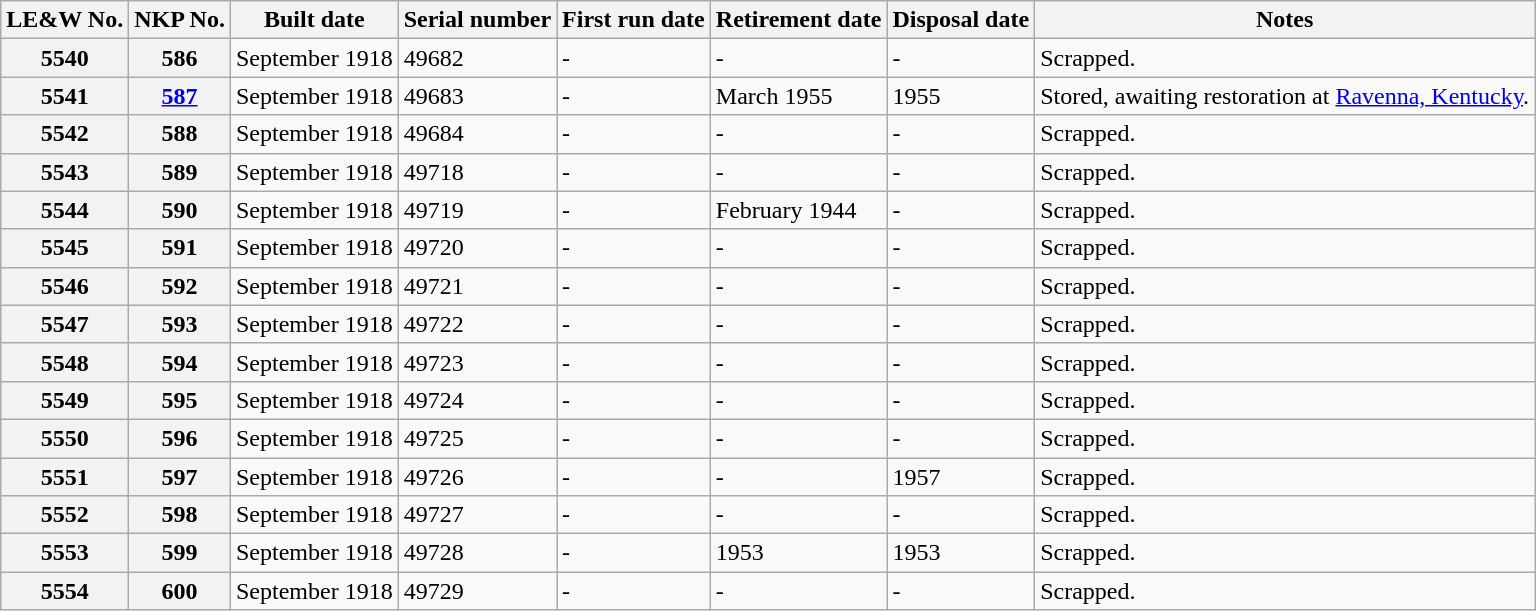<table class="wikitable sortable">
<tr>
<th>LE&W <strong>No.</strong></th>
<th>NKP <strong>No.</strong></th>
<th>Built date</th>
<th>Serial number</th>
<th>First run date</th>
<th>Retirement date</th>
<th>Disposal date</th>
<th>Notes</th>
</tr>
<tr>
<th>5540</th>
<th>586</th>
<td>September 1918</td>
<td>49682</td>
<td>-</td>
<td>-</td>
<td>-</td>
<td>Scrapped.</td>
</tr>
<tr>
<th>5541</th>
<th><a href='#'>587</a></th>
<td>September 1918</td>
<td>49683</td>
<td>-</td>
<td>March 1955</td>
<td>1955</td>
<td>Stored, awaiting restoration at <a href='#'>Ravenna, Kentucky</a>.</td>
</tr>
<tr>
<th>5542</th>
<th>588</th>
<td>September 1918</td>
<td>49684</td>
<td>-</td>
<td>-</td>
<td>-</td>
<td>Scrapped.</td>
</tr>
<tr>
<th>5543</th>
<th>589</th>
<td>September 1918</td>
<td>49718</td>
<td>-</td>
<td>-</td>
<td>-</td>
<td>Scrapped.</td>
</tr>
<tr>
<th>5544</th>
<th>590</th>
<td>September 1918</td>
<td>49719</td>
<td>-</td>
<td>February 1944</td>
<td>-</td>
<td>Scrapped.</td>
</tr>
<tr>
<th>5545</th>
<th>591</th>
<td>September 1918</td>
<td>49720</td>
<td>-</td>
<td>-</td>
<td>-</td>
<td>Scrapped.</td>
</tr>
<tr>
<th>5546</th>
<th>592</th>
<td>September 1918</td>
<td>49721</td>
<td>-</td>
<td>-</td>
<td>-</td>
<td>Scrapped.</td>
</tr>
<tr>
<th>5547</th>
<th>593</th>
<td>September 1918</td>
<td>49722</td>
<td>-</td>
<td>-</td>
<td>-</td>
<td>Scrapped.</td>
</tr>
<tr>
<th>5548</th>
<th>594</th>
<td>September 1918</td>
<td>49723</td>
<td>-</td>
<td>-</td>
<td>-</td>
<td>Scrapped.</td>
</tr>
<tr>
<th>5549</th>
<th>595</th>
<td>September 1918</td>
<td>49724</td>
<td>-</td>
<td>-</td>
<td>-</td>
<td>Scrapped.</td>
</tr>
<tr>
<th>5550</th>
<th>596</th>
<td>September 1918</td>
<td>49725</td>
<td>-</td>
<td>-</td>
<td>-</td>
<td>Scrapped.</td>
</tr>
<tr>
<th>5551</th>
<th>597</th>
<td>September 1918</td>
<td>49726</td>
<td>-</td>
<td>-</td>
<td>1957</td>
<td>Scrapped.</td>
</tr>
<tr>
<th>5552</th>
<th>598</th>
<td>September 1918</td>
<td>49727</td>
<td>-</td>
<td>-</td>
<td>-</td>
<td>Scrapped.</td>
</tr>
<tr>
<th>5553</th>
<th>599</th>
<td>September 1918</td>
<td>49728</td>
<td>-</td>
<td>1953</td>
<td>1953</td>
<td>Scrapped.</td>
</tr>
<tr>
<th>5554</th>
<th>600</th>
<td>September 1918</td>
<td>49729</td>
<td>-</td>
<td>-</td>
<td>-</td>
<td>Scrapped.</td>
</tr>
</table>
